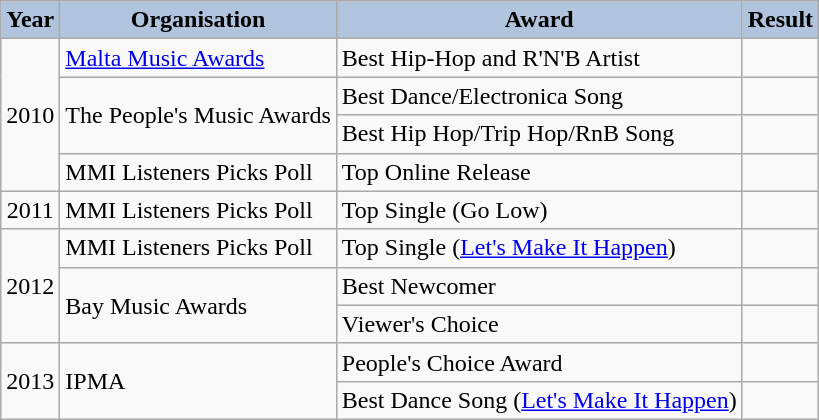<table class="wikitable">
<tr>
<th style="background:#B0C4DE;">Year</th>
<th style="background:#B0C4DE;">Organisation</th>
<th style="background:#B0C4DE;">Award</th>
<th style="background:#B0C4DE;">Result</th>
</tr>
<tr>
<td rowspan="4" style="text-align:center;">2010</td>
<td><a href='#'>Malta Music Awards</a></td>
<td>Best Hip-Hop and R'N'B Artist</td>
<td></td>
</tr>
<tr>
<td rowspan="2">The People's Music Awards</td>
<td>Best Dance/Electronica Song</td>
<td></td>
</tr>
<tr>
<td>Best Hip Hop/Trip Hop/RnB Song</td>
<td></td>
</tr>
<tr>
<td>MMI Listeners Picks Poll</td>
<td>Top Online Release</td>
<td></td>
</tr>
<tr>
<td style="text-align:center;">2011</td>
<td>MMI Listeners Picks Poll</td>
<td>Top Single (Go Low)</td>
<td></td>
</tr>
<tr>
<td rowspan="3" style="text-align:center;">2012</td>
<td>MMI Listeners Picks Poll</td>
<td>Top Single (<a href='#'>Let's Make It Happen</a>)</td>
<td></td>
</tr>
<tr>
<td rowspan="2">Bay Music Awards</td>
<td>Best Newcomer</td>
<td></td>
</tr>
<tr>
<td>Viewer's Choice</td>
<td></td>
</tr>
<tr>
<td rowspan="2" style="text-align:center;">2013</td>
<td rowspan="2">IPMA</td>
<td>People's Choice Award</td>
<td></td>
</tr>
<tr>
<td>Best Dance Song (<a href='#'>Let's Make It Happen</a>)</td>
<td></td>
</tr>
</table>
